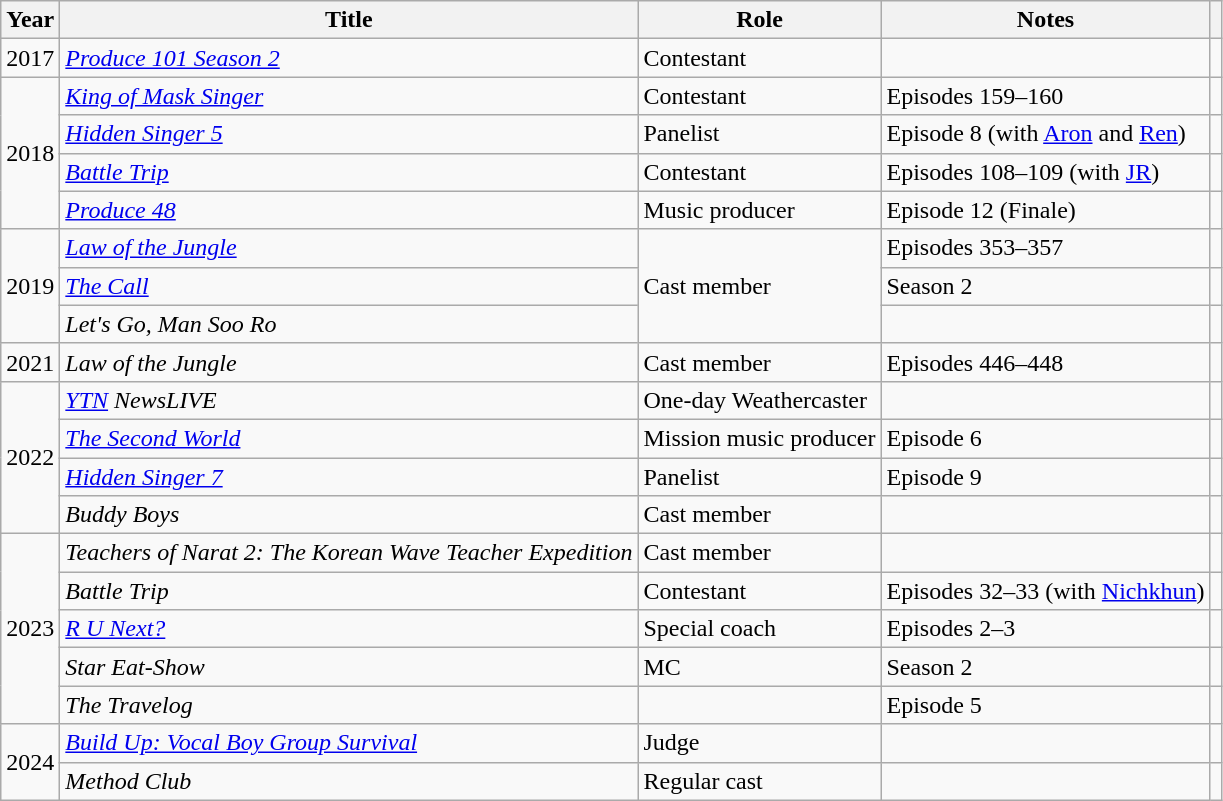<table class="wikitable sortable plainrowheaders">
<tr>
<th scope="col">Year</th>
<th scope="col">Title</th>
<th scope="col">Role</th>
<th scope="col">Notes</th>
<th scope="col" class="unsortable"></th>
</tr>
<tr>
<td scope="row">2017</td>
<td><em><a href='#'>Produce 101 Season 2</a></em></td>
<td>Contestant</td>
<td></td>
<td></td>
</tr>
<tr>
<td rowspan="4" scope="row">2018</td>
<td><em><a href='#'>King of Mask Singer</a></em></td>
<td>Contestant</td>
<td>Episodes 159–160</td>
<td></td>
</tr>
<tr>
<td><em><a href='#'>Hidden Singer 5</a></em></td>
<td>Panelist</td>
<td>Episode 8 (with <a href='#'>Aron</a> and <a href='#'>Ren</a>)</td>
<td></td>
</tr>
<tr>
<td><em><a href='#'>Battle Trip</a></em></td>
<td>Contestant</td>
<td>Episodes 108–109 (with <a href='#'>JR</a>)</td>
<td></td>
</tr>
<tr>
<td><em><a href='#'>Produce 48</a></em></td>
<td>Music producer</td>
<td>Episode 12 (Finale)</td>
<td></td>
</tr>
<tr>
<td rowspan="3">2019</td>
<td><em><a href='#'>Law of the Jungle</a></em></td>
<td rowspan="3">Cast member</td>
<td>Episodes 353–357</td>
<td></td>
</tr>
<tr>
<td><em><a href='#'>The Call</a></em></td>
<td>Season 2</td>
<td></td>
</tr>
<tr>
<td><em>Let's Go, Man Soo Ro</em></td>
<td></td>
<td></td>
</tr>
<tr>
<td scope="row">2021</td>
<td><em>Law of the Jungle</em></td>
<td>Cast member</td>
<td>Episodes 446–448</td>
<td></td>
</tr>
<tr>
<td rowspan="4">2022</td>
<td><em><a href='#'>YTN</a> NewsLIVE</em></td>
<td>One-day Weathercaster</td>
<td></td>
<td></td>
</tr>
<tr>
<td><em><a href='#'>The Second World</a></em></td>
<td>Mission music producer</td>
<td>Episode 6</td>
<td></td>
</tr>
<tr>
<td><em><a href='#'>Hidden Singer 7</a></em></td>
<td>Panelist</td>
<td>Episode 9</td>
<td></td>
</tr>
<tr>
<td><em>Buddy Boys</em></td>
<td>Cast member</td>
<td></td>
<td></td>
</tr>
<tr>
<td rowspan="5">2023</td>
<td><em>Teachers of Narat 2: The Korean Wave Teacher Expedition</em></td>
<td>Cast member</td>
<td></td>
<td></td>
</tr>
<tr>
<td><em>Battle Trip</em></td>
<td>Contestant</td>
<td>Episodes 32–33 (with <a href='#'>Nichkhun</a>)</td>
<td></td>
</tr>
<tr>
<td><em><a href='#'>R U Next?</a></em></td>
<td>Special coach</td>
<td>Episodes 2–3</td>
<td></td>
</tr>
<tr>
<td><em>Star Eat-Show</em></td>
<td>MC</td>
<td>Season 2</td>
<td></td>
</tr>
<tr>
<td><em>The Travelog</em></td>
<td></td>
<td>Episode 5</td>
<td></td>
</tr>
<tr>
<td rowspan="2">2024</td>
<td><em><a href='#'>Build Up: Vocal Boy Group Survival</a></em></td>
<td>Judge</td>
<td></td>
<td></td>
</tr>
<tr>
<td><em>Method Club</em></td>
<td>Regular cast</td>
<td></td>
<td></td>
</tr>
</table>
